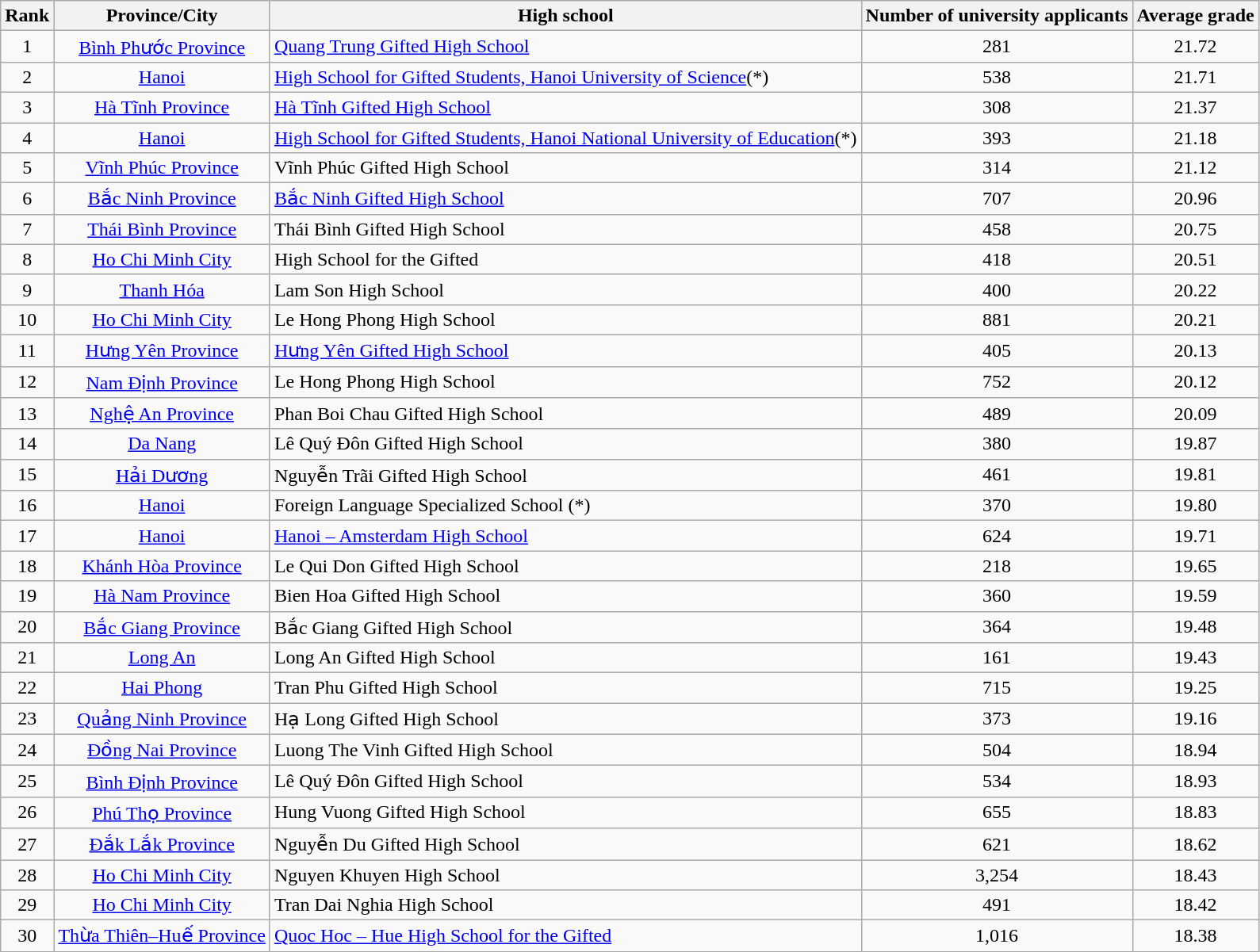<table class="sortable wikitable" style="text-align:center">
<tr>
<th>Rank</th>
<th>Province/City</th>
<th>High school</th>
<th>Number of university applicants</th>
<th>Average grade</th>
</tr>
<tr>
<td>1</td>
<td><a href='#'>Bình Phước Province</a></td>
<td style="text-align:left"><a href='#'>Quang Trung Gifted High School</a></td>
<td>281</td>
<td>21.72</td>
</tr>
<tr>
<td>2</td>
<td><a href='#'>Hanoi</a></td>
<td style="text-align:left"><a href='#'>High School for Gifted Students, Hanoi University of Science</a>(*)</td>
<td>538</td>
<td>21.71</td>
</tr>
<tr>
<td>3</td>
<td><a href='#'>Hà Tĩnh Province</a></td>
<td style="text-align:left"><a href='#'>Hà Tĩnh Gifted High School</a></td>
<td>308</td>
<td>21.37</td>
</tr>
<tr>
<td>4</td>
<td><a href='#'>Hanoi</a></td>
<td style="text-align:left"><a href='#'>High School for Gifted Students, Hanoi National University of Education</a>(*)</td>
<td>393</td>
<td>21.18</td>
</tr>
<tr>
<td>5</td>
<td><a href='#'>Vĩnh Phúc Province</a></td>
<td style="text-align:left">Vĩnh Phúc Gifted High School</td>
<td>314</td>
<td>21.12</td>
</tr>
<tr>
<td>6</td>
<td><a href='#'>Bắc Ninh Province</a></td>
<td style="text-align:left"><a href='#'>Bắc Ninh Gifted High School</a></td>
<td>707</td>
<td>20.96</td>
</tr>
<tr>
<td>7</td>
<td><a href='#'>Thái Bình Province</a></td>
<td style="text-align:left">Thái Bình Gifted High School</td>
<td>458</td>
<td>20.75</td>
</tr>
<tr>
<td>8</td>
<td><a href='#'>Ho Chi Minh City</a></td>
<td style="text-align:left">High School for the Gifted</td>
<td>418</td>
<td>20.51</td>
</tr>
<tr>
<td>9</td>
<td><a href='#'>Thanh Hóa</a></td>
<td style="text-align:left">Lam Son High School</td>
<td>400</td>
<td>20.22</td>
</tr>
<tr>
<td>10</td>
<td><a href='#'>Ho Chi Minh City</a></td>
<td style="text-align:left">Le Hong Phong High School</td>
<td>881</td>
<td>20.21</td>
</tr>
<tr>
<td>11</td>
<td><a href='#'>Hưng Yên Province</a></td>
<td style="text-align:left"><a href='#'>Hưng Yên Gifted High School</a></td>
<td>405</td>
<td>20.13</td>
</tr>
<tr>
<td>12</td>
<td><a href='#'>Nam Định Province</a></td>
<td style="text-align:left">Le Hong Phong High School</td>
<td>752</td>
<td>20.12</td>
</tr>
<tr>
<td>13</td>
<td><a href='#'>Nghệ An Province</a></td>
<td style="text-align:left">Phan Boi Chau Gifted High School</td>
<td>489</td>
<td>20.09</td>
</tr>
<tr>
<td>14</td>
<td><a href='#'>Da Nang</a></td>
<td style="text-align:left">Lê Quý Đôn Gifted High School</td>
<td>380</td>
<td>19.87</td>
</tr>
<tr>
<td>15</td>
<td><a href='#'>Hải Dương</a></td>
<td style="text-align:left">Nguyễn Trãi Gifted High School</td>
<td>461</td>
<td>19.81</td>
</tr>
<tr>
<td>16</td>
<td><a href='#'>Hanoi</a></td>
<td style="text-align:left">Foreign Language Specialized School (*)</td>
<td>370</td>
<td>19.80</td>
</tr>
<tr>
<td>17</td>
<td><a href='#'>Hanoi</a></td>
<td style="text-align:left"><a href='#'>Hanoi – Amsterdam High School</a></td>
<td>624</td>
<td>19.71</td>
</tr>
<tr>
<td>18</td>
<td><a href='#'>Khánh Hòa Province</a></td>
<td style="text-align:left">Le Qui Don Gifted High School</td>
<td>218</td>
<td>19.65</td>
</tr>
<tr>
<td>19</td>
<td><a href='#'>Hà Nam Province</a></td>
<td style="text-align:left">Bien Hoa Gifted High School</td>
<td>360</td>
<td>19.59</td>
</tr>
<tr>
<td>20</td>
<td><a href='#'>Bắc Giang Province</a></td>
<td style="text-align:left">Bắc Giang Gifted High School</td>
<td>364</td>
<td>19.48</td>
</tr>
<tr>
<td>21</td>
<td><a href='#'>Long An</a></td>
<td style="text-align:left">Long An Gifted High School</td>
<td>161</td>
<td>19.43</td>
</tr>
<tr>
<td>22</td>
<td><a href='#'>Hai Phong</a></td>
<td style="text-align:left">Tran Phu Gifted High School</td>
<td>715</td>
<td>19.25</td>
</tr>
<tr>
<td>23</td>
<td><a href='#'>Quảng Ninh Province</a></td>
<td style="text-align:left">Hạ Long Gifted High School</td>
<td>373</td>
<td>19.16</td>
</tr>
<tr>
<td>24</td>
<td><a href='#'>Đồng Nai Province</a></td>
<td style="text-align:left">Luong The Vinh Gifted High School</td>
<td>504</td>
<td>18.94</td>
</tr>
<tr>
<td>25</td>
<td><a href='#'>Bình Định Province</a></td>
<td style="text-align:left">Lê Quý Đôn Gifted High School</td>
<td>534</td>
<td>18.93</td>
</tr>
<tr>
<td>26</td>
<td><a href='#'>Phú Thọ Province</a></td>
<td style="text-align:left">Hung Vuong Gifted High School</td>
<td>655</td>
<td>18.83</td>
</tr>
<tr>
<td>27</td>
<td><a href='#'>Đắk Lắk Province</a></td>
<td style="text-align:left">Nguyễn Du Gifted High School</td>
<td>621</td>
<td>18.62</td>
</tr>
<tr>
<td>28</td>
<td><a href='#'>Ho Chi Minh City</a></td>
<td style="text-align:left">Nguyen Khuyen  High School</td>
<td>3,254</td>
<td>18.43</td>
</tr>
<tr>
<td>29</td>
<td><a href='#'>Ho Chi Minh City</a></td>
<td style="text-align:left">Tran Dai Nghia High School</td>
<td>491</td>
<td>18.42</td>
</tr>
<tr>
<td>30</td>
<td><a href='#'>Thừa Thiên–Huế Province</a></td>
<td style="text-align:left"><a href='#'>Quoc Hoc – Hue High School for the Gifted</a></td>
<td>1,016</td>
<td>18.38</td>
</tr>
</table>
